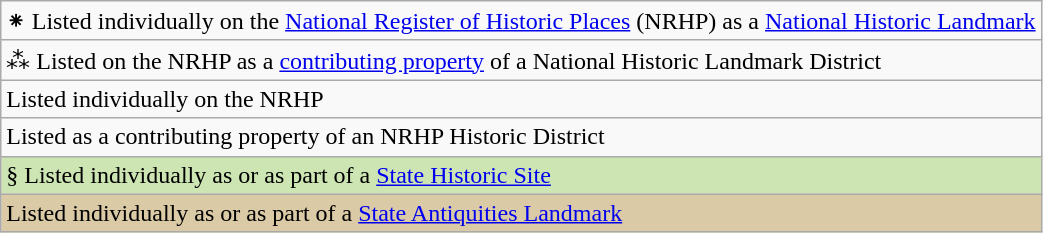<table class="wikitable">
<tr>
<td>⁕ Listed individually on the <a href='#'>National Register of Historic Places</a> (NRHP) as a <a href='#'>National Historic Landmark</a></td>
</tr>
<tr>
<td>⁂ Listed on the NRHP as a <a href='#'>contributing property</a> of a National Historic Landmark District</td>
</tr>
<tr>
<td> Listed individually on the NRHP</td>
</tr>
<tr>
<td> Listed as a contributing property of an NRHP Historic District</td>
</tr>
<tr>
<td style="background: #CDE5B2">§ Listed individually as or as part of a <a href='#'>State Historic Site</a></td>
</tr>
<tr>
<td style="background: #DACAA5"> Listed individually as or as part of a <a href='#'>State Antiquities Landmark</a></td>
</tr>
</table>
